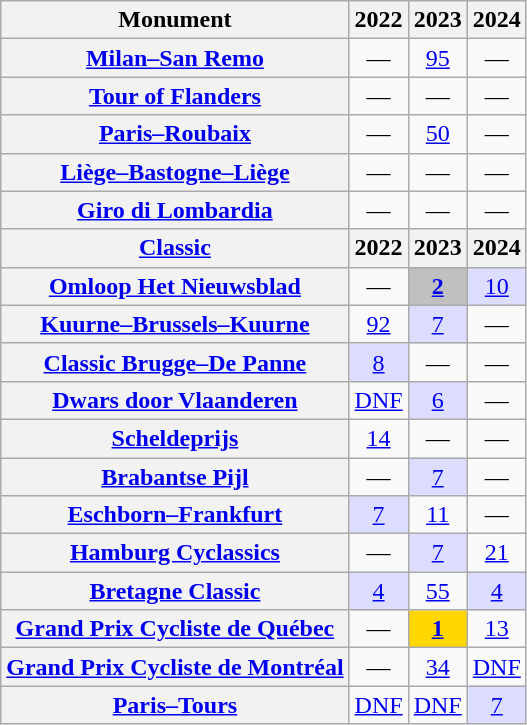<table class="wikitable plainrowheaders">
<tr>
<th scope="col">Monument</th>
<th scope="col">2022</th>
<th scope="col">2023</th>
<th scope="col">2024</th>
</tr>
<tr style="text-align:center;">
<th scope="row"><a href='#'>Milan–San Remo</a></th>
<td>—</td>
<td><a href='#'>95</a></td>
<td>—</td>
</tr>
<tr style="text-align:center;">
<th scope="row"><a href='#'>Tour of Flanders</a></th>
<td>—</td>
<td>—</td>
<td>—</td>
</tr>
<tr style="text-align:center;">
<th scope="row"><a href='#'>Paris–Roubaix</a></th>
<td>—</td>
<td><a href='#'>50</a></td>
<td>—</td>
</tr>
<tr style="text-align:center;">
<th scope="row"><a href='#'>Liège–Bastogne–Liège</a></th>
<td>—</td>
<td>—</td>
<td>—</td>
</tr>
<tr style="text-align:center;">
<th scope="row"><a href='#'>Giro di Lombardia</a></th>
<td>—</td>
<td>—</td>
<td>—</td>
</tr>
<tr>
<th><a href='#'>Classic</a></th>
<th scope="col">2022</th>
<th scope="col">2023</th>
<th scope="col">2024</th>
</tr>
<tr style="text-align:center;">
<th scope="row"><a href='#'>Omloop Het Nieuwsblad</a></th>
<td>—</td>
<td style="background:#c0c0c0;"><a href='#'><strong>2</strong></a></td>
<td style="background:#ddf;"><a href='#'>10</a></td>
</tr>
<tr style="text-align:center;">
<th scope="row"><a href='#'>Kuurne–Brussels–Kuurne</a></th>
<td><a href='#'>92</a></td>
<td style="background:#ddf;"><a href='#'>7</a></td>
<td>—</td>
</tr>
<tr style="text-align:center;">
<th scope="row"><a href='#'>Classic Brugge–De Panne</a></th>
<td style="background:#ddf;"><a href='#'>8</a></td>
<td>—</td>
<td>—</td>
</tr>
<tr style="text-align:center;">
<th scope="row"><a href='#'>Dwars door Vlaanderen</a></th>
<td><a href='#'>DNF</a></td>
<td style="background:#ddf;"><a href='#'>6</a></td>
<td>—</td>
</tr>
<tr style="text-align:center;">
<th scope="row"><a href='#'>Scheldeprijs</a></th>
<td><a href='#'>14</a></td>
<td>—</td>
<td>—</td>
</tr>
<tr style="text-align:center;">
<th scope="row"><a href='#'>Brabantse Pijl</a></th>
<td>—</td>
<td style="background:#ddf;"><a href='#'>7</a></td>
<td>—</td>
</tr>
<tr style="text-align:center;">
<th scope="row"><a href='#'>Eschborn–Frankfurt</a></th>
<td style="background:#ddf;"><a href='#'>7</a></td>
<td><a href='#'>11</a></td>
<td>—</td>
</tr>
<tr style="text-align:center;">
<th scope="row"><a href='#'>Hamburg Cyclassics</a></th>
<td>—</td>
<td style="background:#ddf;"><a href='#'>7</a></td>
<td><a href='#'>21</a></td>
</tr>
<tr style="text-align:center;">
<th scope="row"><a href='#'>Bretagne Classic</a></th>
<td style="background:#ddf;"><a href='#'>4</a></td>
<td><a href='#'>55</a></td>
<td style="background:#ddf;"><a href='#'>4</a></td>
</tr>
<tr style="text-align:center;">
<th scope="row"><a href='#'>Grand Prix Cycliste de Québec</a></th>
<td>—</td>
<td style="background:gold;"><a href='#'><strong>1</strong></a></td>
<td><a href='#'>13</a></td>
</tr>
<tr style="text-align:center;">
<th scope="row"><a href='#'>Grand Prix Cycliste de Montréal</a></th>
<td>—</td>
<td><a href='#'>34</a></td>
<td><a href='#'>DNF</a></td>
</tr>
<tr style="text-align:center;">
<th scope="row"><a href='#'>Paris–Tours</a></th>
<td><a href='#'>DNF</a></td>
<td><a href='#'>DNF</a></td>
<td style="background:#ddf;"><a href='#'>7</a></td>
</tr>
</table>
